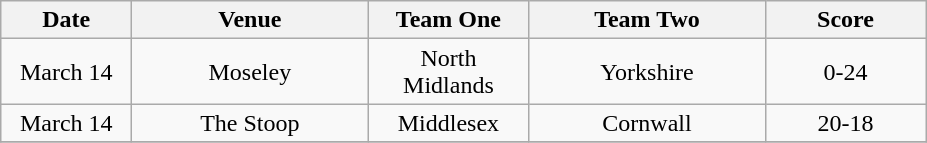<table class="wikitable" style="text-align: center">
<tr>
<th width=80>Date</th>
<th width=150>Venue</th>
<th width=100>Team One</th>
<th width=150>Team Two</th>
<th width=100>Score</th>
</tr>
<tr>
<td>March 14</td>
<td>Moseley</td>
<td>North Midlands</td>
<td>Yorkshire</td>
<td>0-24</td>
</tr>
<tr>
<td>March 14</td>
<td>The Stoop</td>
<td>Middlesex</td>
<td>Cornwall</td>
<td>20-18</td>
</tr>
<tr>
</tr>
</table>
